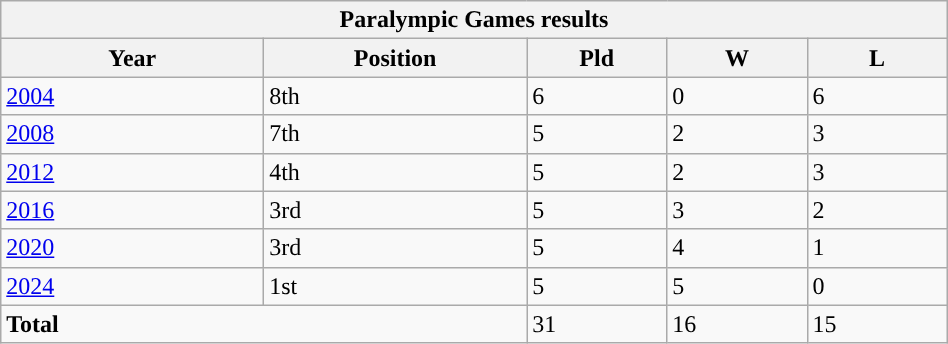<table class="wikitable" style="width: 50%">
<tr>
<th colspan=5>Paralympic Games results</th>
</tr>
<tr>
<th width=15%>Year</th>
<th width=15%>Position</th>
<th width=8%>Pld</th>
<th width=8%>W</th>
<th width=8%>L</th>
</tr>
<tr>
<td> <a href='#'>2004</a></td>
<td>8th</td>
<td>6</td>
<td>0</td>
<td>6</td>
</tr>
<tr>
<td> <a href='#'>2008</a></td>
<td>7th</td>
<td>5</td>
<td>2</td>
<td>3</td>
</tr>
<tr>
<td> <a href='#'>2012</a></td>
<td>4th</td>
<td>5</td>
<td>2</td>
<td>3</td>
</tr>
<tr>
<td> <a href='#'>2016</a></td>
<td> 3rd</td>
<td>5</td>
<td>3</td>
<td>2</td>
</tr>
<tr>
<td> <a href='#'>2020</a></td>
<td> 3rd</td>
<td>5</td>
<td>4</td>
<td>1</td>
</tr>
<tr>
<td> <a href='#'>2024</a></td>
<td> 1st</td>
<td>5</td>
<td>5</td>
<td>0</td>
</tr>
<tr>
<td colspan="2"><strong>Total</strong></td>
<td>31</td>
<td>16</td>
<td>15</td>
</tr>
</table>
